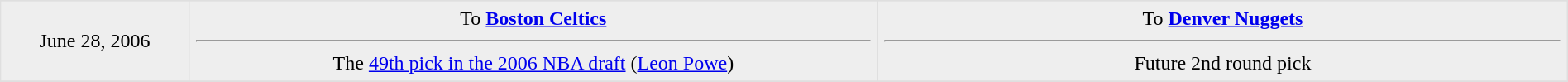<table border=1 style="border-collapse:collapse; text-align: center; width: 100%" bordercolor="#DFDFDF"  cellpadding="5">
<tr>
</tr>
<tr bgcolor="eeeeee">
<td style="width:12%">June 28, 2006<br></td>
<td style="width:44%" valign="top">To <strong><a href='#'>Boston Celtics</a></strong> <hr>The <a href='#'>49th pick in the 2006 NBA draft</a> (<a href='#'>Leon Powe</a>)</td>
<td style="width:44%" valign="top">To <strong><a href='#'>Denver Nuggets</a></strong> <hr>Future 2nd round pick</td>
</tr>
<tr>
</tr>
</table>
